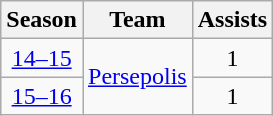<table class="wikitable" style="text-align: center;">
<tr>
<th>Season</th>
<th>Team</th>
<th>Assists</th>
</tr>
<tr>
<td><a href='#'>14–15</a></td>
<td rowspan="2"><a href='#'>Persepolis</a></td>
<td>1</td>
</tr>
<tr>
<td><a href='#'>15–16</a></td>
<td>1</td>
</tr>
</table>
